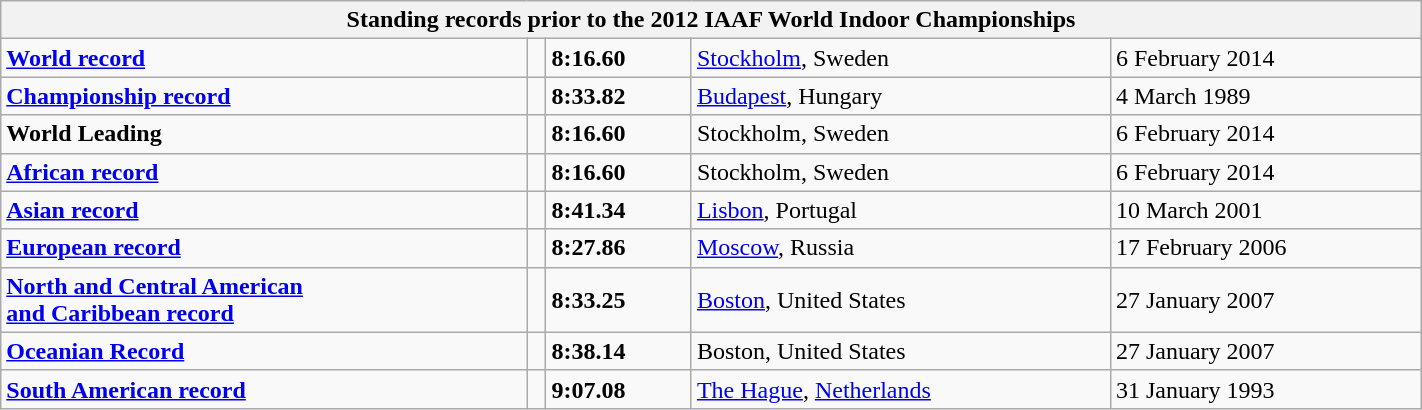<table class="wikitable" width=75%>
<tr>
<th colspan="5">Standing records prior to the 2012 IAAF World Indoor Championships</th>
</tr>
<tr>
<td><strong><a href='#'>World record</a></strong></td>
<td></td>
<td><strong>8:16.60</strong></td>
<td><a href='#'>Stockholm</a>, Sweden</td>
<td>6 February 2014</td>
</tr>
<tr>
<td><strong><a href='#'>Championship record</a></strong></td>
<td></td>
<td><strong>8:33.82</strong></td>
<td><a href='#'>Budapest</a>, Hungary</td>
<td>4 March 1989</td>
</tr>
<tr>
<td><strong>World Leading</strong></td>
<td></td>
<td><strong>8:16.60</strong></td>
<td>Stockholm, Sweden</td>
<td>6 February 2014</td>
</tr>
<tr>
<td><strong><a href='#'>African record</a></strong></td>
<td></td>
<td><strong>8:16.60</strong></td>
<td>Stockholm, Sweden</td>
<td>6 February 2014</td>
</tr>
<tr>
<td><strong><a href='#'>Asian record</a></strong></td>
<td></td>
<td><strong>8:41.34</strong></td>
<td><a href='#'>Lisbon</a>, Portugal</td>
<td>10 March 2001</td>
</tr>
<tr>
<td><strong><a href='#'>European record</a></strong></td>
<td></td>
<td><strong>8:27.86</strong></td>
<td><a href='#'>Moscow</a>, Russia</td>
<td>17 February 2006</td>
</tr>
<tr>
<td><strong><a href='#'>North and Central American <br>and Caribbean record</a></strong></td>
<td></td>
<td><strong>8:33.25</strong></td>
<td><a href='#'>Boston</a>, United States</td>
<td>27 January 2007</td>
</tr>
<tr>
<td><strong><a href='#'>Oceanian Record</a></strong></td>
<td></td>
<td><strong>8:38.14</strong></td>
<td>Boston, United States</td>
<td>27 January 2007</td>
</tr>
<tr>
<td><strong><a href='#'>South American record</a></strong></td>
<td></td>
<td><strong>9:07.08</strong></td>
<td><a href='#'>The Hague</a>, <a href='#'>Netherlands</a></td>
<td>31 January 1993</td>
</tr>
</table>
